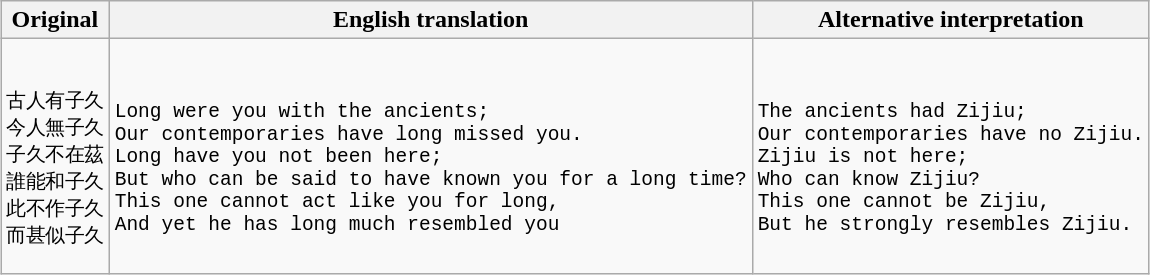<table class="wikitable" style="margin:1em auto;">
<tr>
<th>Original</th>
<th>English translation</th>
<th>Alternative interpretation</th>
</tr>
<tr>
<td><pre><br>古人有子久
今人無子久
子久不在茲
誰能和子久
此不作子久
而甚似子久
</pre></td>
<td><pre><br>Long were you with the ancients;
Our contemporaries have long missed you.
Long have you not been here;
But who can be said to have known you for a long time?
This one cannot act like you for long,
And yet he has long much resembled you
</pre></td>
<td><pre><br>The ancients had Zijiu; 
Our contemporaries have no Zijiu.
Zijiu is not here;
Who can know Zijiu?
This one cannot be Zijiu,
But he strongly resembles Zijiu.
</pre></td>
</tr>
</table>
